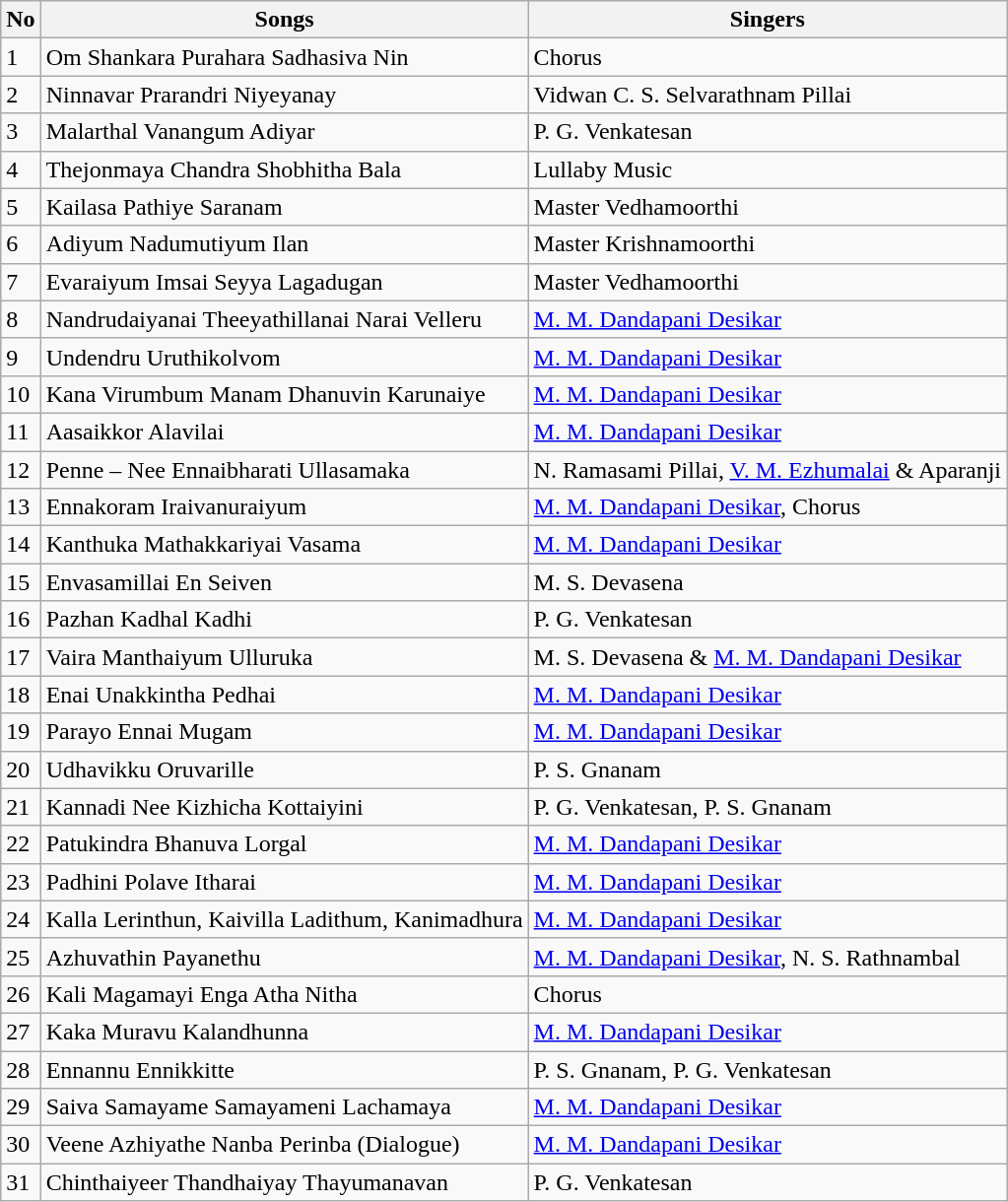<table class="wikitable">
<tr>
<th>No</th>
<th>Songs</th>
<th>Singers</th>
</tr>
<tr>
<td>1</td>
<td>Om Shankara Purahara Sadhasiva Nin</td>
<td>Chorus</td>
</tr>
<tr>
<td>2</td>
<td>Ninnavar Prarandri Niyeyanay </td>
<td>Vidwan C. S. Selvarathnam Pillai</td>
</tr>
<tr>
<td>3</td>
<td>Malarthal Vanangum Adiyar</td>
<td>P. G. Venkatesan</td>
</tr>
<tr>
<td>4</td>
<td>Thejonmaya Chandra Shobhitha Bala</td>
<td>Lullaby Music</td>
</tr>
<tr>
<td>5</td>
<td>Kailasa Pathiye Saranam</td>
<td>Master Vedhamoorthi</td>
</tr>
<tr>
<td>6</td>
<td>Adiyum Nadumutiyum Ilan</td>
<td>Master Krishnamoorthi</td>
</tr>
<tr>
<td>7</td>
<td>Evaraiyum Imsai Seyya Lagadugan</td>
<td>Master Vedhamoorthi</td>
</tr>
<tr>
<td>8</td>
<td>Nandrudaiyanai Theeyathillanai Narai Velleru</td>
<td><a href='#'>M. M. Dandapani Desikar</a></td>
</tr>
<tr>
<td>9</td>
<td>Undendru Uruthikolvom</td>
<td><a href='#'>M. M. Dandapani Desikar</a></td>
</tr>
<tr>
<td>10</td>
<td>Kana Virumbum Manam Dhanuvin Karunaiye</td>
<td><a href='#'>M. M. Dandapani Desikar</a></td>
</tr>
<tr>
<td>11</td>
<td>Aasaikkor Alavilai</td>
<td><a href='#'>M. M. Dandapani Desikar</a></td>
</tr>
<tr>
<td>12</td>
<td>Penne – Nee Ennaibharati Ullasamaka</td>
<td>N. Ramasami Pillai, <a href='#'>V. M. Ezhumalai</a> & Aparanji</td>
</tr>
<tr>
<td>13</td>
<td>Ennakoram Iraivanuraiyum</td>
<td><a href='#'>M. M. Dandapani Desikar</a>, Chorus</td>
</tr>
<tr>
<td>14</td>
<td>Kanthuka Mathakkariyai Vasama</td>
<td><a href='#'>M. M. Dandapani Desikar</a></td>
</tr>
<tr>
<td>15</td>
<td>Envasamillai En Seiven</td>
<td>M. S. Devasena</td>
</tr>
<tr>
<td>16</td>
<td>Pazhan Kadhal Kadhi</td>
<td>P. G. Venkatesan</td>
</tr>
<tr>
<td>17</td>
<td>Vaira Manthaiyum Ulluruka</td>
<td>M. S. Devasena & <a href='#'>M. M. Dandapani Desikar</a></td>
</tr>
<tr>
<td>18</td>
<td>Enai Unakkintha Pedhai</td>
<td><a href='#'>M. M. Dandapani Desikar</a></td>
</tr>
<tr>
<td>19</td>
<td>Parayo Ennai Mugam</td>
<td><a href='#'>M. M. Dandapani Desikar</a></td>
</tr>
<tr>
<td>20</td>
<td>Udhavikku Oruvarille</td>
<td>P. S. Gnanam</td>
</tr>
<tr>
<td>21</td>
<td>Kannadi Nee Kizhicha Kottaiyini</td>
<td>P. G. Venkatesan, P. S. Gnanam</td>
</tr>
<tr>
<td>22</td>
<td>Patukindra Bhanuva Lorgal</td>
<td><a href='#'>M. M. Dandapani Desikar</a></td>
</tr>
<tr>
<td>23</td>
<td>Padhini Polave Itharai</td>
<td><a href='#'>M. M. Dandapani Desikar</a></td>
</tr>
<tr>
<td>24</td>
<td>Kalla Lerinthun, Kaivilla Ladithum, Kanimadhura</td>
<td><a href='#'>M. M. Dandapani Desikar</a></td>
</tr>
<tr>
<td>25</td>
<td>Azhuvathin Payanethu</td>
<td><a href='#'>M. M. Dandapani Desikar</a>, N. S. Rathnambal</td>
</tr>
<tr>
<td>26</td>
<td>Kali Magamayi Enga Atha Nitha</td>
<td>Chorus</td>
</tr>
<tr>
<td>27</td>
<td>Kaka Muravu Kalandhunna</td>
<td><a href='#'>M. M. Dandapani Desikar</a></td>
</tr>
<tr>
<td>28</td>
<td>Ennannu Ennikkitte</td>
<td>P. S. Gnanam, P. G. Venkatesan</td>
</tr>
<tr>
<td>29</td>
<td>Saiva Samayame Samayameni Lachamaya</td>
<td><a href='#'>M. M. Dandapani Desikar</a></td>
</tr>
<tr>
<td>30</td>
<td>Veene Azhiyathe Nanba Perinba (Dialogue)</td>
<td><a href='#'>M. M. Dandapani Desikar</a></td>
</tr>
<tr>
<td>31</td>
<td>Chinthaiyeer Thandhaiyay Thayumanavan</td>
<td>P. G. Venkatesan</td>
</tr>
</table>
